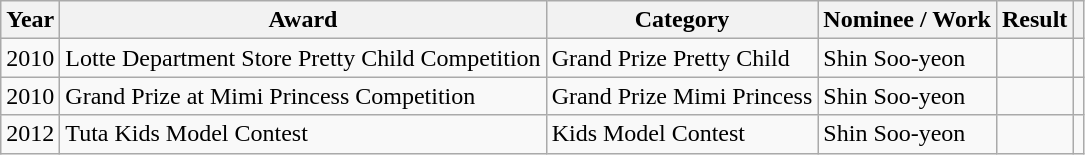<table class="wikitable">
<tr>
<th>Year</th>
<th>Award</th>
<th>Category</th>
<th>Nominee / Work</th>
<th>Result</th>
<th></th>
</tr>
<tr>
<td>2010</td>
<td>Lotte Department Store Pretty Child Competition</td>
<td>Grand Prize Pretty Child</td>
<td>Shin Soo-yeon</td>
<td></td>
<td></td>
</tr>
<tr>
<td>2010</td>
<td>Grand Prize at Mimi Princess Competition</td>
<td>Grand Prize Mimi Princess</td>
<td>Shin Soo-yeon</td>
<td></td>
<td></td>
</tr>
<tr>
<td>2012</td>
<td>Tuta Kids Model Contest</td>
<td>Kids Model Contest</td>
<td>Shin Soo-yeon</td>
<td></td>
<td></td>
</tr>
</table>
